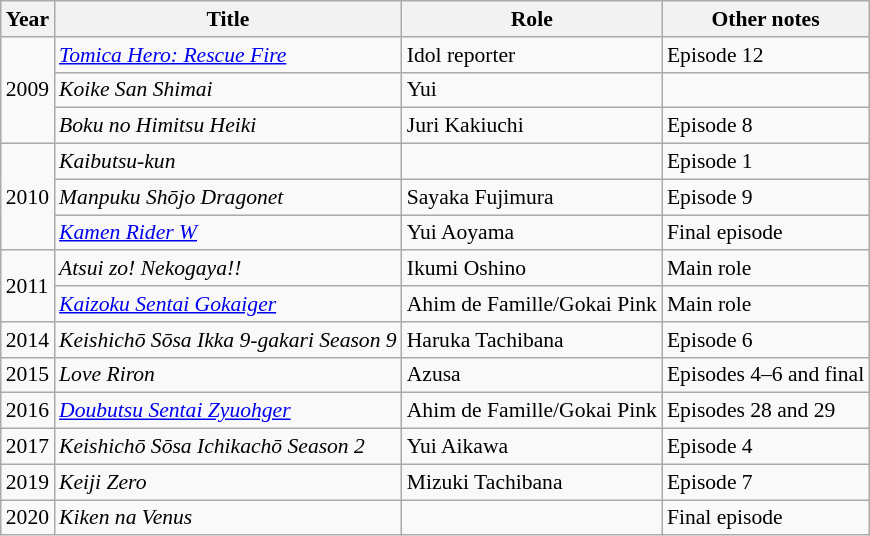<table class="wikitable" style="font-size: 90%;">
<tr>
<th>Year</th>
<th>Title</th>
<th>Role</th>
<th>Other notes</th>
</tr>
<tr>
<td rowspan="3">2009</td>
<td><em><a href='#'>Tomica Hero: Rescue Fire</a></em></td>
<td>Idol reporter</td>
<td>Episode 12</td>
</tr>
<tr>
<td><em>Koike San Shimai</em></td>
<td>Yui</td>
<td></td>
</tr>
<tr>
<td><em>Boku no Himitsu Heiki</em></td>
<td>Juri Kakiuchi</td>
<td>Episode 8</td>
</tr>
<tr>
<td rowspan="3">2010</td>
<td><em>Kaibutsu-kun</em></td>
<td></td>
<td>Episode 1</td>
</tr>
<tr>
<td><em>Manpuku Shōjo Dragonet</em></td>
<td>Sayaka Fujimura</td>
<td>Episode 9</td>
</tr>
<tr>
<td><em><a href='#'>Kamen Rider W</a></em></td>
<td>Yui Aoyama</td>
<td>Final episode</td>
</tr>
<tr>
<td rowspan="2">2011</td>
<td><em>Atsui zo! Nekogaya!!</em></td>
<td>Ikumi Oshino</td>
<td>Main role</td>
</tr>
<tr>
<td><em><a href='#'>Kaizoku Sentai Gokaiger</a></em></td>
<td>Ahim de Famille/Gokai Pink</td>
<td>Main role</td>
</tr>
<tr>
<td>2014</td>
<td><em>Keishichō Sōsa Ikka 9-gakari Season 9</em></td>
<td>Haruka Tachibana</td>
<td>Episode 6</td>
</tr>
<tr>
<td>2015</td>
<td><em>Love Riron</em></td>
<td>Azusa</td>
<td>Episodes 4–6 and final</td>
</tr>
<tr>
<td>2016</td>
<td><em><a href='#'>Doubutsu Sentai Zyuohger</a></em></td>
<td>Ahim de Famille/Gokai Pink</td>
<td>Episodes 28 and 29</td>
</tr>
<tr>
<td>2017</td>
<td><em>Keishichō Sōsa Ichikachō Season 2</em></td>
<td>Yui Aikawa</td>
<td>Episode 4</td>
</tr>
<tr>
<td>2019</td>
<td><em>Keiji Zero</em></td>
<td>Mizuki Tachibana</td>
<td>Episode 7</td>
</tr>
<tr>
<td>2020</td>
<td><em>Kiken na Venus</em></td>
<td></td>
<td>Final episode</td>
</tr>
</table>
